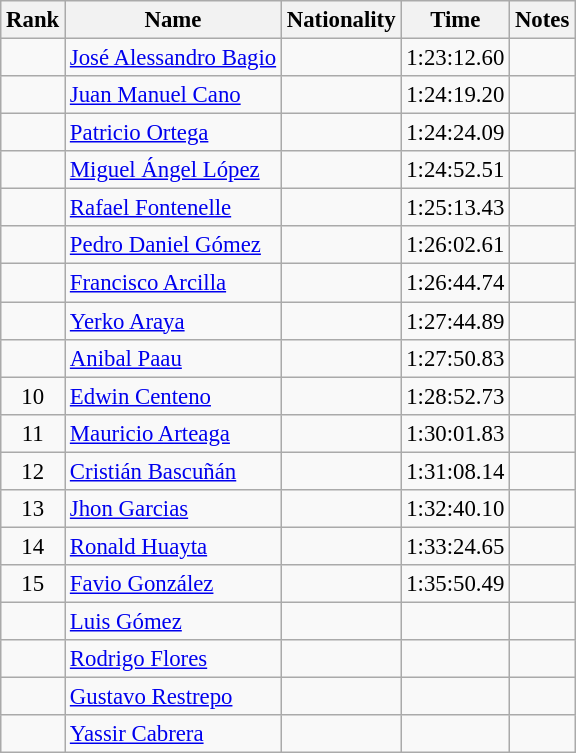<table class="wikitable sortable" style="text-align:center;font-size:95%">
<tr>
<th>Rank</th>
<th>Name</th>
<th>Nationality</th>
<th>Time</th>
<th>Notes</th>
</tr>
<tr>
<td></td>
<td align=left><a href='#'>José Alessandro Bagio</a></td>
<td align=left></td>
<td>1:23:12.60</td>
<td></td>
</tr>
<tr>
<td></td>
<td align=left><a href='#'>Juan Manuel Cano</a></td>
<td align=left></td>
<td>1:24:19.20</td>
<td></td>
</tr>
<tr>
<td></td>
<td align=left><a href='#'>Patricio Ortega</a></td>
<td align=left></td>
<td>1:24:24.09</td>
<td></td>
</tr>
<tr>
<td></td>
<td align=left><a href='#'>Miguel Ángel López</a></td>
<td align=left></td>
<td>1:24:52.51</td>
<td></td>
</tr>
<tr>
<td></td>
<td align=left><a href='#'>Rafael Fontenelle</a></td>
<td align=left></td>
<td>1:25:13.43</td>
<td></td>
</tr>
<tr>
<td></td>
<td align=left><a href='#'>Pedro Daniel Gómez</a></td>
<td align=left></td>
<td>1:26:02.61</td>
<td></td>
</tr>
<tr>
<td></td>
<td align=left><a href='#'>Francisco Arcilla</a></td>
<td align=left></td>
<td>1:26:44.74</td>
<td></td>
</tr>
<tr>
<td></td>
<td align=left><a href='#'>Yerko Araya</a></td>
<td align=left></td>
<td>1:27:44.89</td>
<td></td>
</tr>
<tr>
<td></td>
<td align=left><a href='#'>Anibal Paau</a></td>
<td align=left></td>
<td>1:27:50.83</td>
<td></td>
</tr>
<tr>
<td>10</td>
<td align=left><a href='#'>Edwin Centeno</a></td>
<td align=left></td>
<td>1:28:52.73</td>
<td></td>
</tr>
<tr>
<td>11</td>
<td align=left><a href='#'>Mauricio Arteaga</a></td>
<td align=left></td>
<td>1:30:01.83</td>
<td></td>
</tr>
<tr>
<td>12</td>
<td align=left><a href='#'>Cristián Bascuñán</a></td>
<td align=left></td>
<td>1:31:08.14</td>
<td></td>
</tr>
<tr>
<td>13</td>
<td align=left><a href='#'>Jhon Garcias</a></td>
<td align=left></td>
<td>1:32:40.10</td>
<td></td>
</tr>
<tr>
<td>14</td>
<td align=left><a href='#'>Ronald Huayta</a></td>
<td align=left></td>
<td>1:33:24.65</td>
<td></td>
</tr>
<tr>
<td>15</td>
<td align=left><a href='#'>Favio González</a></td>
<td align=left></td>
<td>1:35:50.49</td>
<td></td>
</tr>
<tr>
<td></td>
<td align=left><a href='#'>Luis Gómez</a></td>
<td align=left></td>
<td></td>
<td></td>
</tr>
<tr>
<td></td>
<td align=left><a href='#'>Rodrigo Flores</a></td>
<td align=left></td>
<td></td>
<td></td>
</tr>
<tr>
<td></td>
<td align=left><a href='#'>Gustavo Restrepo</a></td>
<td align=left></td>
<td></td>
<td></td>
</tr>
<tr>
<td></td>
<td align=left><a href='#'>Yassir Cabrera</a></td>
<td align=left></td>
<td></td>
<td></td>
</tr>
</table>
